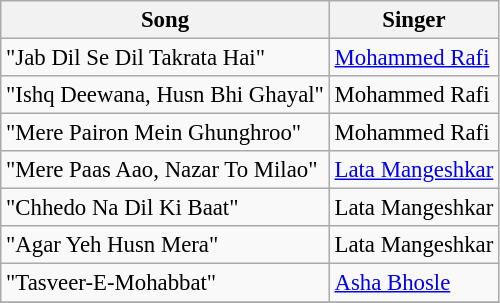<table class="wikitable" style="font-size:95%">
<tr>
<th>Song</th>
<th>Singer</th>
</tr>
<tr>
<td>"Jab Dil Se Dil Takrata Hai"</td>
<td><a href='#'>Mohammed Rafi</a></td>
</tr>
<tr>
<td>"Ishq Deewana, Husn Bhi Ghayal"</td>
<td>Mohammed Rafi</td>
</tr>
<tr>
<td>"Mere Pairon Mein Ghunghroo"</td>
<td>Mohammed Rafi</td>
</tr>
<tr>
<td>"Mere Paas Aao, Nazar To Milao"</td>
<td><a href='#'>Lata Mangeshkar</a></td>
</tr>
<tr>
<td>"Chhedo Na Dil Ki Baat"</td>
<td>Lata Mangeshkar</td>
</tr>
<tr>
<td>"Agar Yeh Husn Mera"</td>
<td>Lata Mangeshkar</td>
</tr>
<tr>
<td>"Tasveer-E-Mohabbat"</td>
<td><a href='#'>Asha Bhosle</a></td>
</tr>
<tr>
</tr>
</table>
